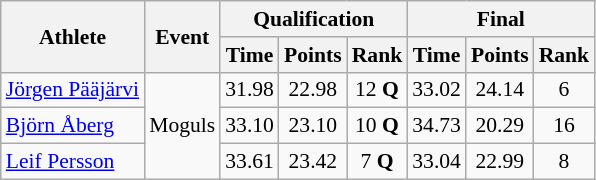<table class="wikitable" style="font-size:90%">
<tr>
<th rowspan="2">Athlete</th>
<th rowspan="2">Event</th>
<th colspan="3">Qualification</th>
<th colspan="3">Final</th>
</tr>
<tr>
<th>Time</th>
<th>Points</th>
<th>Rank</th>
<th>Time</th>
<th>Points</th>
<th>Rank</th>
</tr>
<tr>
<td><a href='#'>Jörgen Pääjärvi</a></td>
<td rowspan="3">Moguls</td>
<td align="center">31.98</td>
<td align="center">22.98</td>
<td align="center">12 <strong>Q</strong></td>
<td align="center">33.02</td>
<td align="center">24.14</td>
<td align="center">6</td>
</tr>
<tr>
<td><a href='#'>Björn Åberg</a></td>
<td align="center">33.10</td>
<td align="center">23.10</td>
<td align="center">10 <strong>Q</strong></td>
<td align="center">34.73</td>
<td align="center">20.29</td>
<td align="center">16</td>
</tr>
<tr>
<td><a href='#'>Leif Persson</a></td>
<td align="center">33.61</td>
<td align="center">23.42</td>
<td align="center">7 <strong>Q</strong></td>
<td align="center">33.04</td>
<td align="center">22.99</td>
<td align="center">8</td>
</tr>
</table>
